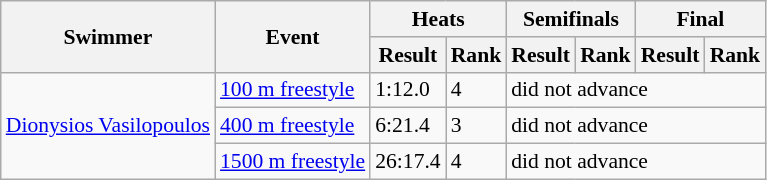<table class=wikitable style="font-size:90%" style="text-align:center">
<tr>
<th rowspan=2>Swimmer</th>
<th rowspan=2>Event</th>
<th colspan=2>Heats</th>
<th colspan=2>Semifinals</th>
<th colspan=2>Final</th>
</tr>
<tr>
<th>Result</th>
<th>Rank</th>
<th>Result</th>
<th>Rank</th>
<th>Result</th>
<th>Rank</th>
</tr>
<tr>
<td rowspan=3 align=left><a href='#'>Dionysios Vasilopoulos</a></td>
<td align=left><a href='#'>100 m freestyle</a></td>
<td>1:12.0</td>
<td>4</td>
<td colspan=4>did not advance</td>
</tr>
<tr>
<td align=left><a href='#'>400 m freestyle</a></td>
<td>6:21.4</td>
<td>3</td>
<td colspan=4>did not advance</td>
</tr>
<tr>
<td align=left><a href='#'>1500 m freestyle</a></td>
<td>26:17.4</td>
<td>4</td>
<td colspan=4>did not advance</td>
</tr>
</table>
